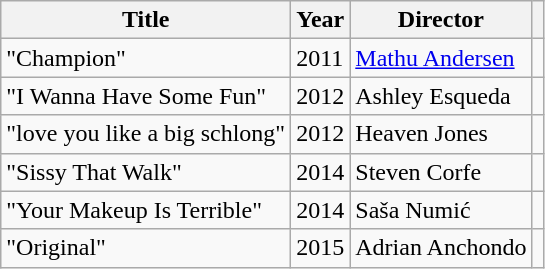<table class="wikitable plainrowheaders" style="text-align:left;" border="1">
<tr>
<th>Title</th>
<th>Year</th>
<th>Director</th>
<th></th>
</tr>
<tr>
<td>"Champion"<br></td>
<td>2011</td>
<td><a href='#'>Mathu Andersen</a></td>
<td></td>
</tr>
<tr>
<td>"I Wanna Have Some Fun"<br></td>
<td>2012</td>
<td>Ashley Esqueda</td>
<td></td>
</tr>
<tr>
<td>"love you like a big schlong"<br></td>
<td>2012</td>
<td>Heaven Jones</td>
<td></td>
</tr>
<tr>
<td>"Sissy That Walk"<br></td>
<td>2014</td>
<td>Steven Corfe</td>
<td></td>
</tr>
<tr>
<td>"Your Makeup Is Terrible"<br></td>
<td>2014</td>
<td>Saša Numić</td>
<td></td>
</tr>
<tr>
<td>"Original"<br></td>
<td>2015</td>
<td>Adrian Anchondo</td>
<td></td>
</tr>
</table>
